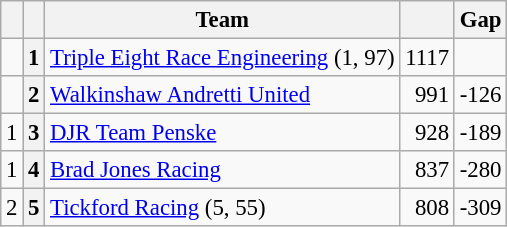<table class="wikitable" style="font-size: 95%;">
<tr>
<th></th>
<th></th>
<th>Team</th>
<th></th>
<th>Gap</th>
</tr>
<tr>
<td align="left"></td>
<th>1</th>
<td><a href='#'>Triple Eight Race Engineering</a> (1, 97)</td>
<td align="right">1117</td>
<td align="right"></td>
</tr>
<tr>
<td align="left"></td>
<th>2</th>
<td><a href='#'>Walkinshaw Andretti United</a></td>
<td align="right">991</td>
<td align="right">-126</td>
</tr>
<tr>
<td align="left"> 1</td>
<th>3</th>
<td><a href='#'>DJR Team Penske</a></td>
<td align="right">928</td>
<td align="right">-189</td>
</tr>
<tr>
<td align="left"> 1</td>
<th>4</th>
<td><a href='#'>Brad Jones Racing</a></td>
<td align="right">837</td>
<td align="right">-280</td>
</tr>
<tr>
<td align="left"> 2</td>
<th>5</th>
<td><a href='#'>Tickford Racing</a> (5, 55)</td>
<td align="right">808</td>
<td align="right">-309</td>
</tr>
</table>
